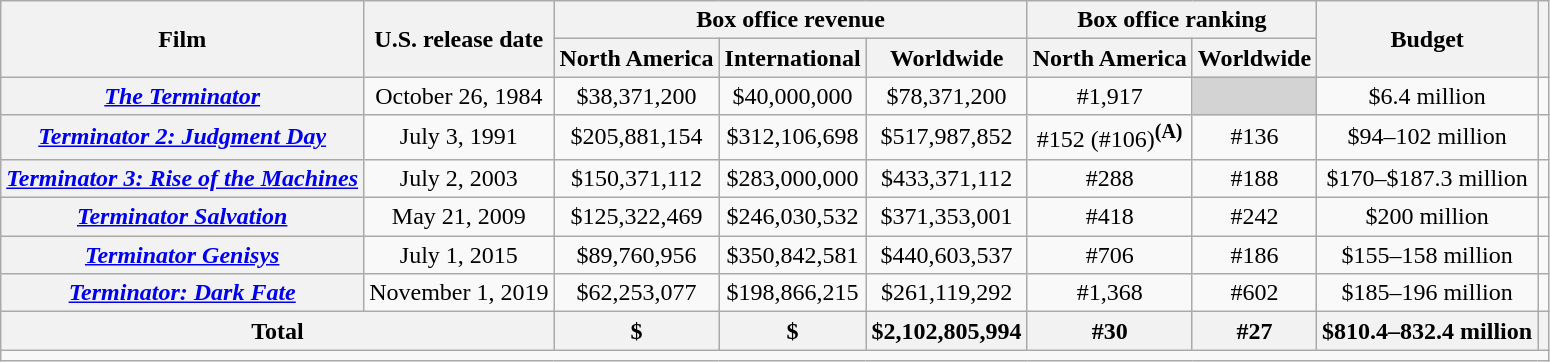<table class="wikitable plainrowheaders" style="text-align:center;">
<tr>
<th rowspan="2">Film</th>
<th rowspan="2">U.S. release date</th>
<th colspan="3">Box office revenue</th>
<th colspan="2" style="text="wrap">Box office ranking</th>
<th rowspan="2">Budget</th>
<th scope="col" rowspan="2" class=unsortable></th>
</tr>
<tr>
<th>North America</th>
<th>International</th>
<th>Worldwide</th>
<th>North America</th>
<th>Worldwide</th>
</tr>
<tr>
<th scope="row"><em><a href='#'>The Terminator</a></em></th>
<td>October 26, 1984</td>
<td>$38,371,200</td>
<td>$40,000,000</td>
<td>$78,371,200</td>
<td>#1,917</td>
<td style="background:#d3d3d3;"></td>
<td>$6.4 million</td>
<td></td>
</tr>
<tr>
<th scope="row"><em><a href='#'>Terminator 2: Judgment Day</a></em></th>
<td>July 3, 1991</td>
<td>$205,881,154</td>
<td>$312,106,698</td>
<td>$517,987,852</td>
<td>#152 (#106)<sup><strong>(A)</strong></sup></td>
<td>#136</td>
<td>$94–102 million</td>
<td></td>
</tr>
<tr>
<th scope="row"><em><a href='#'>Terminator 3: Rise of the Machines</a></em></th>
<td>July 2, 2003</td>
<td>$150,371,112</td>
<td>$283,000,000</td>
<td>$433,371,112</td>
<td>#288</td>
<td>#188</td>
<td>$170–$187.3 million</td>
<td></td>
</tr>
<tr>
<th scope="row"><em><a href='#'>Terminator Salvation</a></em></th>
<td>May 21, 2009</td>
<td>$125,322,469</td>
<td>$246,030,532</td>
<td>$371,353,001</td>
<td>#418</td>
<td>#242</td>
<td>$200 million</td>
<td></td>
</tr>
<tr>
<th scope="row"><em><a href='#'>Terminator Genisys</a></em></th>
<td>July 1, 2015</td>
<td>$89,760,956</td>
<td>$350,842,581</td>
<td>$440,603,537</td>
<td>#706</td>
<td>#186</td>
<td>$155–158 million</td>
<td></td>
</tr>
<tr>
<th scope="row"><em><a href='#'>Terminator: Dark Fate</a></em></th>
<td>November 1, 2019</td>
<td>$62,253,077</td>
<td>$198,866,215</td>
<td>$261,119,292</td>
<td>#1,368</td>
<td>#602</td>
<td>$185–196 million</td>
<td></td>
</tr>
<tr>
<th colspan="2">Total</th>
<th>$</th>
<th>$</th>
<th>$2,102,805,994</th>
<th>#30</th>
<th>#27</th>
<th>$810.4–832.4 million</th>
<th></th>
</tr>
<tr>
<td colspan="9" style="text-align:left;"></td>
</tr>
</table>
